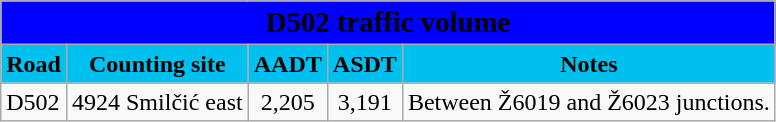<table class="wikitable">
<tr>
<td colspan=5 bgcolor=blue align=center style=margin-top:15><span><big><strong>D502 traffic volume</strong></big></span></td>
</tr>
<tr>
<td align=center bgcolor=00c0f0><strong>Road</strong></td>
<td align=center bgcolor=00c0f0><strong>Counting site</strong></td>
<td align=center bgcolor=00c0f0><strong>AADT</strong></td>
<td align=center bgcolor=00c0f0><strong>ASDT</strong></td>
<td align=center bgcolor=00c0f0><strong>Notes</strong></td>
</tr>
<tr>
<td> D502</td>
<td>4924 Smilčić east</td>
<td align=center>2,205</td>
<td align=center>3,191</td>
<td>Between Ž6019 and Ž6023 junctions.</td>
</tr>
</table>
